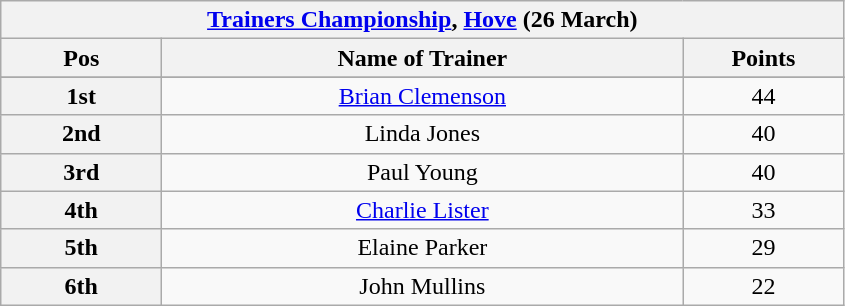<table class="wikitable">
<tr>
<th colspan="3"><a href='#'>Trainers Championship</a>, <a href='#'>Hove</a> (26 March)</th>
</tr>
<tr>
<th width=100>Pos</th>
<th width=340>Name of Trainer</th>
<th width=100>Points</th>
</tr>
<tr>
</tr>
<tr align=center>
<th>1st</th>
<td><a href='#'>Brian Clemenson</a></td>
<td>44</td>
</tr>
<tr align=center>
<th>2nd</th>
<td>Linda Jones</td>
<td>40</td>
</tr>
<tr align=center>
<th>3rd</th>
<td>Paul Young</td>
<td>40</td>
</tr>
<tr align=center>
<th>4th</th>
<td><a href='#'>Charlie Lister</a></td>
<td>33</td>
</tr>
<tr align=center>
<th>5th</th>
<td>Elaine Parker</td>
<td>29</td>
</tr>
<tr align=center>
<th>6th</th>
<td>John Mullins</td>
<td>22</td>
</tr>
</table>
